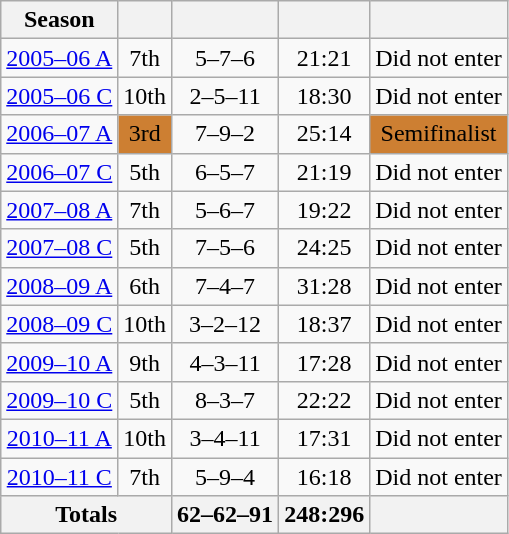<table class="wikitable">
<tr>
<th>Season</th>
<th></th>
<th></th>
<th></th>
<th></th>
</tr>
<tr align=center>
<td><a href='#'>2005–06 A</a></td>
<td>7th</td>
<td>5–7–6</td>
<td>21:21</td>
<td>Did not enter</td>
</tr>
<tr align=center>
<td><a href='#'>2005–06 C</a></td>
<td>10th</td>
<td>2–5–11</td>
<td>18:30</td>
<td>Did not enter</td>
</tr>
<tr align=center>
<td><a href='#'>2006–07 A</a></td>
<td bgcolor=CD7F32>3rd</td>
<td>7–9–2</td>
<td>25:14</td>
<td bgcolor=CD7F32>Semifinalist</td>
</tr>
<tr align=center>
<td><a href='#'>2006–07 C</a></td>
<td>5th</td>
<td>6–5–7</td>
<td>21:19</td>
<td>Did not enter</td>
</tr>
<tr align=center>
<td><a href='#'>2007–08 A</a></td>
<td>7th</td>
<td>5–6–7</td>
<td>19:22</td>
<td>Did not enter</td>
</tr>
<tr align=center>
<td><a href='#'>2007–08 C</a></td>
<td>5th</td>
<td>7–5–6</td>
<td>24:25</td>
<td>Did not enter</td>
</tr>
<tr align=center>
<td><a href='#'>2008–09 A</a></td>
<td>6th</td>
<td>7–4–7</td>
<td>31:28</td>
<td>Did not enter</td>
</tr>
<tr align=center>
<td><a href='#'>2008–09 C</a></td>
<td>10th</td>
<td>3–2–12</td>
<td>18:37</td>
<td>Did not enter</td>
</tr>
<tr align=center>
<td><a href='#'>2009–10 A</a></td>
<td>9th</td>
<td>4–3–11</td>
<td>17:28</td>
<td>Did not enter</td>
</tr>
<tr align=center>
<td><a href='#'>2009–10 C</a></td>
<td>5th</td>
<td>8–3–7</td>
<td>22:22</td>
<td>Did not enter</td>
</tr>
<tr align=center>
<td><a href='#'>2010–11 A</a></td>
<td>10th</td>
<td>3–4–11</td>
<td>17:31</td>
<td>Did not enter</td>
</tr>
<tr align=center>
<td><a href='#'>2010–11 C</a></td>
<td>7th</td>
<td>5–9–4</td>
<td>16:18</td>
<td>Did not enter</td>
</tr>
<tr>
<th colspan=2>Totals</th>
<th>62–62–91</th>
<th>248:296</th>
<th></th>
</tr>
</table>
